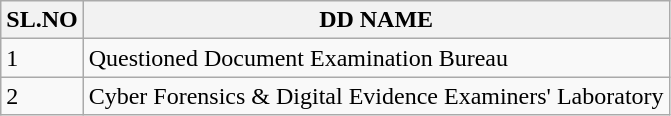<table class="wikitable">
<tr>
<th colspan="1" rowspan="1">SL.NO</th>
<th colspan="1" rowspan="1">DD NAME</th>
</tr>
<tr>
<td>1</td>
<td>Questioned Document Examination Bureau</td>
</tr>
<tr>
<td>2</td>
<td>Cyber Forensics & Digital Evidence Examiners' Laboratory</td>
</tr>
</table>
